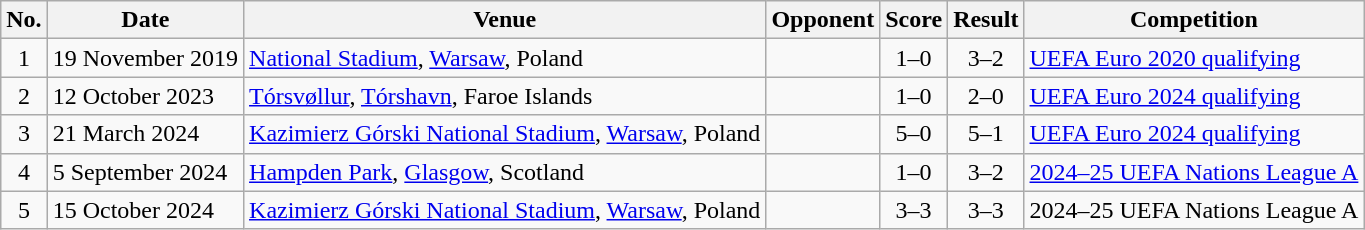<table class="wikitable sortable">
<tr>
<th scope="col">No.</th>
<th scope="col">Date</th>
<th scope="col">Venue</th>
<th scope="col">Opponent</th>
<th scope="col">Score</th>
<th scope="col">Result</th>
<th scope="col">Competition</th>
</tr>
<tr>
<td style="text-align:center">1</td>
<td>19 November 2019</td>
<td><a href='#'>National Stadium</a>, <a href='#'>Warsaw</a>, Poland</td>
<td></td>
<td style="text-align:center">1–0</td>
<td style="text-align:center">3–2</td>
<td><a href='#'>UEFA Euro 2020 qualifying</a></td>
</tr>
<tr>
<td style="text-align:center">2</td>
<td>12 October 2023</td>
<td><a href='#'>Tórsvøllur</a>, <a href='#'>Tórshavn</a>, Faroe Islands</td>
<td></td>
<td style="text-align:center">1–0</td>
<td style="text-align:center">2–0</td>
<td><a href='#'>UEFA Euro 2024 qualifying</a></td>
</tr>
<tr>
<td style="text-align:center">3</td>
<td>21 March 2024</td>
<td><a href='#'>Kazimierz Górski National Stadium</a>, <a href='#'>Warsaw</a>, Poland</td>
<td></td>
<td style="text-align:center">5–0</td>
<td style="text-align:center">5–1</td>
<td><a href='#'>UEFA Euro 2024 qualifying</a></td>
</tr>
<tr>
<td style="text-align:center">4</td>
<td>5 September 2024</td>
<td><a href='#'>Hampden Park</a>, <a href='#'>Glasgow</a>, Scotland</td>
<td></td>
<td style="text-align:center">1–0</td>
<td style="text-align:center">3–2</td>
<td><a href='#'>2024–25 UEFA Nations League A</a></td>
</tr>
<tr>
<td style="text-align:center">5</td>
<td>15 October 2024</td>
<td><a href='#'>Kazimierz Górski National Stadium</a>, <a href='#'>Warsaw</a>, Poland</td>
<td></td>
<td style="text-align:center">3–3</td>
<td style="text-align:center">3–3</td>
<td>2024–25 UEFA Nations League A</td>
</tr>
</table>
